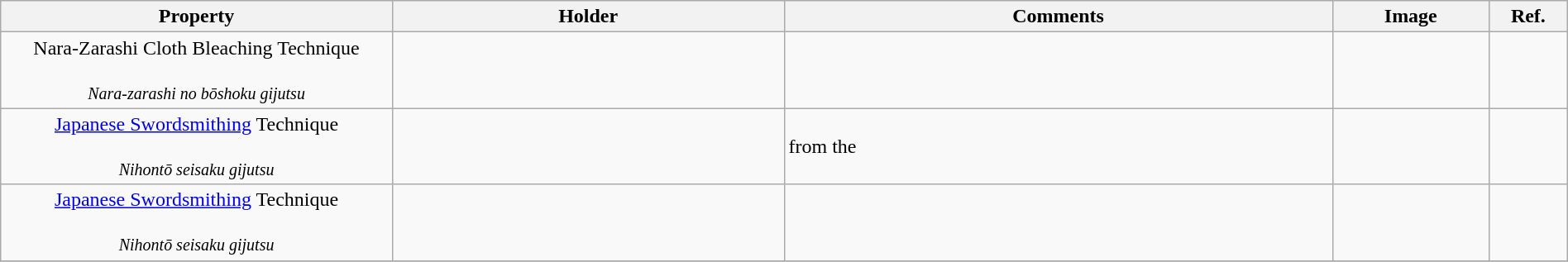<table class="wikitable sortable"  style="width:100%;">
<tr>
<th width="25%" align="left">Property</th>
<th width="25%" align="left">Holder</th>
<th width="35%" align="left" class="unsortable">Comments</th>
<th width="10%" align="left" class="unsortable">Image</th>
<th width="5%" align="left" class="unsortable">Ref.</th>
</tr>
<tr>
<td align="center">Nara-Zarashi Cloth Bleaching Technique<br><br><small><em>Nara-zarashi no bōshoku gijutsu</em></small></td>
<td></td>
<td></td>
<td></td>
<td></td>
</tr>
<tr>
<td align="center"><a href='#'>Japanese Swordsmithing</a> Technique<br><br><small><em>Nihontō seisaku gijutsu</em></small></td>
<td></td>
<td>from the </td>
<td></td>
<td></td>
</tr>
<tr>
<td align="center"><a href='#'>Japanese Swordsmithing</a> Technique<br><br><small><em>Nihontō seisaku gijutsu</em></small></td>
<td></td>
<td></td>
<td></td>
<td></td>
</tr>
<tr>
</tr>
</table>
